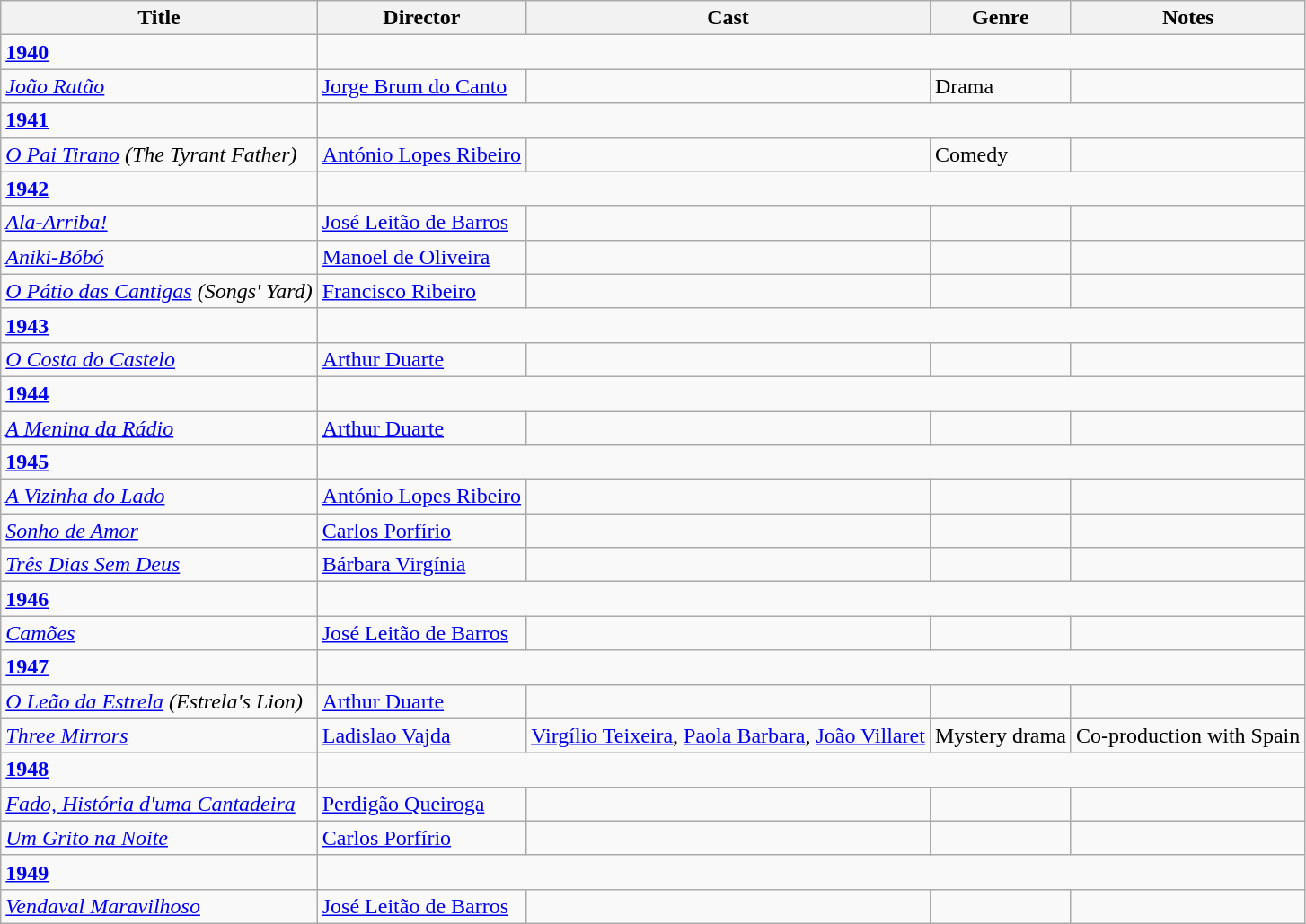<table class="wikitable">
<tr>
<th>Title</th>
<th>Director</th>
<th>Cast</th>
<th>Genre</th>
<th>Notes</th>
</tr>
<tr>
<td><strong><a href='#'>1940</a></strong></td>
</tr>
<tr>
<td><em><a href='#'>João Ratão</a></em></td>
<td><a href='#'>Jorge Brum do Canto</a></td>
<td></td>
<td>Drama</td>
<td></td>
</tr>
<tr>
<td><strong><a href='#'>1941</a></strong></td>
</tr>
<tr>
<td><em><a href='#'>O Pai Tirano</a></em> <em>(The Tyrant Father)</em></td>
<td><a href='#'>António Lopes Ribeiro</a></td>
<td></td>
<td>Comedy</td>
<td></td>
</tr>
<tr>
<td><strong><a href='#'>1942</a></strong></td>
</tr>
<tr>
<td><em><a href='#'>Ala-Arriba!</a></em></td>
<td><a href='#'>José Leitão de Barros</a></td>
<td></td>
<td></td>
<td></td>
</tr>
<tr>
<td><em><a href='#'>Aniki-Bóbó</a></em></td>
<td><a href='#'>Manoel de Oliveira</a></td>
<td></td>
<td></td>
<td></td>
</tr>
<tr>
<td><em><a href='#'>O Pátio das Cantigas</a></em> <em>(Songs' Yard)</em></td>
<td><a href='#'>Francisco Ribeiro</a></td>
<td></td>
<td></td>
<td></td>
</tr>
<tr>
<td><strong><a href='#'>1943</a></strong></td>
</tr>
<tr>
<td><em><a href='#'>O Costa do Castelo</a></em></td>
<td><a href='#'>Arthur Duarte</a></td>
<td></td>
<td></td>
<td></td>
</tr>
<tr>
<td><strong><a href='#'>1944</a></strong></td>
</tr>
<tr>
<td><em><a href='#'>A Menina da Rádio</a></em></td>
<td><a href='#'>Arthur Duarte</a></td>
<td></td>
<td></td>
<td></td>
</tr>
<tr>
<td><strong><a href='#'>1945</a></strong></td>
</tr>
<tr>
<td><em><a href='#'>A Vizinha do Lado</a></em></td>
<td><a href='#'>António Lopes Ribeiro</a></td>
<td></td>
<td></td>
<td></td>
</tr>
<tr>
<td><em><a href='#'>Sonho de Amor</a></em></td>
<td><a href='#'>Carlos Porfírio</a></td>
<td></td>
<td></td>
<td></td>
</tr>
<tr>
<td><em><a href='#'>Três Dias Sem Deus</a></em></td>
<td><a href='#'>Bárbara Virgínia</a></td>
<td></td>
<td></td>
<td></td>
</tr>
<tr>
<td><strong><a href='#'>1946</a></strong></td>
</tr>
<tr>
<td><em><a href='#'>Camões</a></em></td>
<td><a href='#'>José Leitão de Barros</a></td>
<td></td>
<td></td>
<td></td>
</tr>
<tr>
<td><strong><a href='#'>1947</a></strong></td>
</tr>
<tr>
<td><em><a href='#'>O Leão da Estrela</a></em> <em>(Estrela's Lion)</em></td>
<td><a href='#'>Arthur Duarte</a></td>
<td></td>
<td></td>
<td></td>
</tr>
<tr>
<td><em><a href='#'>Three Mirrors</a></em></td>
<td><a href='#'>Ladislao Vajda</a></td>
<td><a href='#'>Virgílio Teixeira</a>, <a href='#'>Paola Barbara</a>, <a href='#'>João Villaret</a></td>
<td>Mystery drama</td>
<td>Co-production with Spain</td>
</tr>
<tr>
<td><strong><a href='#'>1948</a></strong></td>
</tr>
<tr>
<td><em><a href='#'>Fado, História d'uma Cantadeira</a></em></td>
<td><a href='#'>Perdigão Queiroga</a></td>
<td></td>
<td></td>
<td></td>
</tr>
<tr>
<td><em><a href='#'>Um Grito na Noite</a></em></td>
<td><a href='#'>Carlos Porfírio</a></td>
<td></td>
<td></td>
<td></td>
</tr>
<tr>
<td><strong><a href='#'>1949</a></strong></td>
</tr>
<tr>
<td><em><a href='#'>Vendaval Maravilhoso</a></em></td>
<td><a href='#'>José Leitão de Barros</a></td>
<td></td>
<td></td>
<td></td>
</tr>
</table>
